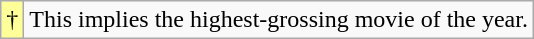<table class="wikitable">
<tr>
<td style="background-color:#FFFF99">†</td>
<td>This implies the highest-grossing movie of the year.</td>
</tr>
</table>
